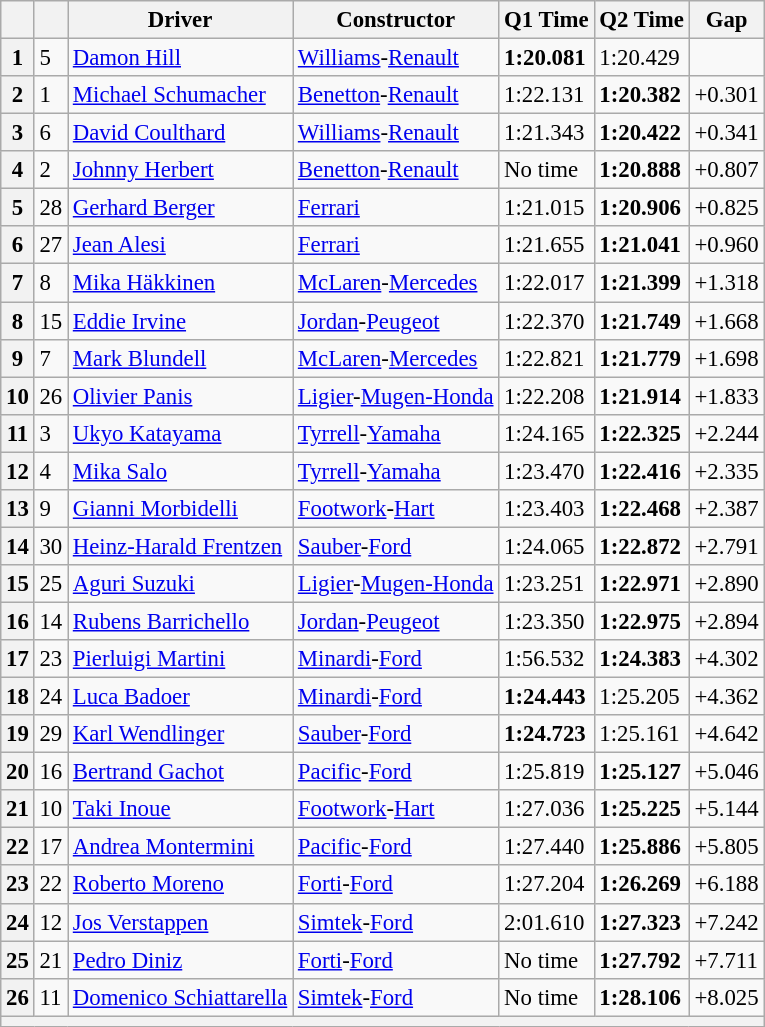<table class="wikitable sortable" style="font-size: 95%;">
<tr>
<th scope="col"></th>
<th scope="col"></th>
<th scope="col">Driver</th>
<th scope="col">Constructor</th>
<th scope="col">Q1 Time</th>
<th scope="col">Q2 Time</th>
<th scope="col">Gap</th>
</tr>
<tr>
<th scope="row">1</th>
<td>5</td>
<td data-sort-value="hil"> <a href='#'>Damon Hill</a></td>
<td><a href='#'>Williams</a>-<a href='#'>Renault</a></td>
<td><strong>1:20.081</strong></td>
<td>1:20.429</td>
<td></td>
</tr>
<tr>
<th scope="row">2</th>
<td>1</td>
<td data-sort-value="schu"> <a href='#'>Michael Schumacher</a></td>
<td><a href='#'>Benetton</a>-<a href='#'>Renault</a></td>
<td>1:22.131</td>
<td><strong>1:20.382</strong></td>
<td>+0.301</td>
</tr>
<tr>
<th scope="row">3</th>
<td>6</td>
<td data-sort-value="cou"> <a href='#'>David Coulthard</a></td>
<td><a href='#'>Williams</a>-<a href='#'>Renault</a></td>
<td>1:21.343</td>
<td><strong>1:20.422</strong></td>
<td>+0.341</td>
</tr>
<tr>
<th scope="row">4</th>
<td>2</td>
<td data-sort-value="her"> <a href='#'>Johnny Herbert</a></td>
<td><a href='#'>Benetton</a>-<a href='#'>Renault</a></td>
<td>No time</td>
<td><strong>1:20.888</strong></td>
<td>+0.807</td>
</tr>
<tr>
<th scope="row">5</th>
<td>28</td>
<td data-sort-value="ber"> <a href='#'>Gerhard Berger</a></td>
<td><a href='#'>Ferrari</a></td>
<td>1:21.015</td>
<td><strong>1:20.906</strong></td>
<td>+0.825</td>
</tr>
<tr>
<th scope="row">6</th>
<td>27</td>
<td data-sort-value="ale"> <a href='#'>Jean Alesi</a></td>
<td><a href='#'>Ferrari</a></td>
<td>1:21.655</td>
<td><strong>1:21.041</strong></td>
<td>+0.960</td>
</tr>
<tr>
<th scope="row">7</th>
<td>8</td>
<td data-sort-value="hak"> <a href='#'>Mika Häkkinen</a></td>
<td><a href='#'>McLaren</a>-<a href='#'>Mercedes</a></td>
<td>1:22.017</td>
<td><strong>1:21.399</strong></td>
<td>+1.318</td>
</tr>
<tr>
<th scope="row">8</th>
<td>15</td>
<td data-sort-value="irv"> <a href='#'>Eddie Irvine</a></td>
<td><a href='#'>Jordan</a>-<a href='#'>Peugeot</a></td>
<td>1:22.370</td>
<td><strong>1:21.749</strong></td>
<td>+1.668</td>
</tr>
<tr>
<th scope="row">9</th>
<td>7</td>
<td data-sort-value="blu"> <a href='#'>Mark Blundell</a></td>
<td><a href='#'>McLaren</a>-<a href='#'>Mercedes</a></td>
<td>1:22.821</td>
<td><strong>1:21.779</strong></td>
<td>+1.698</td>
</tr>
<tr>
<th scope="row">10</th>
<td>26</td>
<td data-sort-value="pan"> <a href='#'>Olivier Panis</a></td>
<td><a href='#'>Ligier</a>-<a href='#'>Mugen-Honda</a></td>
<td>1:22.208</td>
<td><strong>1:21.914</strong></td>
<td>+1.833</td>
</tr>
<tr>
<th scope="row">11</th>
<td>3</td>
<td data-sort-value="kat"> <a href='#'>Ukyo Katayama</a></td>
<td><a href='#'>Tyrrell</a>-<a href='#'>Yamaha</a></td>
<td>1:24.165</td>
<td><strong>1:22.325</strong></td>
<td>+2.244</td>
</tr>
<tr>
<th scope="row">12</th>
<td>4</td>
<td data-sort-value="sal"> <a href='#'>Mika Salo</a></td>
<td><a href='#'>Tyrrell</a>-<a href='#'>Yamaha</a></td>
<td>1:23.470</td>
<td><strong>1:22.416</strong></td>
<td>+2.335</td>
</tr>
<tr>
<th scope="row">13</th>
<td>9</td>
<td data-sort-value="mor"> <a href='#'>Gianni Morbidelli</a></td>
<td><a href='#'>Footwork</a>-<a href='#'>Hart</a></td>
<td>1:23.403</td>
<td><strong>1:22.468</strong></td>
<td>+2.387</td>
</tr>
<tr>
<th scope="row">14</th>
<td>30</td>
<td data-sort-value="hil"> <a href='#'>Heinz-Harald Frentzen</a></td>
<td><a href='#'>Sauber</a>-<a href='#'>Ford</a></td>
<td>1:24.065</td>
<td><strong>1:22.872</strong></td>
<td>+2.791</td>
</tr>
<tr>
<th scope="row">15</th>
<td>25</td>
<td data-sort-value="suz"> <a href='#'>Aguri Suzuki</a></td>
<td><a href='#'>Ligier</a>-<a href='#'>Mugen-Honda</a></td>
<td>1:23.251</td>
<td><strong>1:22.971</strong></td>
<td>+2.890</td>
</tr>
<tr>
<th scope="row">16</th>
<td>14</td>
<td data-sort-value="bar"> <a href='#'>Rubens Barrichello</a></td>
<td><a href='#'>Jordan</a>-<a href='#'>Peugeot</a></td>
<td>1:23.350</td>
<td><strong>1:22.975</strong></td>
<td>+2.894</td>
</tr>
<tr>
<th scope="row">17</th>
<td>23</td>
<td data-sort-value="mar"> <a href='#'>Pierluigi Martini</a></td>
<td><a href='#'>Minardi</a>-<a href='#'>Ford</a></td>
<td>1:56.532</td>
<td><strong>1:24.383</strong></td>
<td>+4.302</td>
</tr>
<tr>
<th scope="row">18</th>
<td>24</td>
<td data-sort-value="bad"> <a href='#'>Luca Badoer</a></td>
<td><a href='#'>Minardi</a>-<a href='#'>Ford</a></td>
<td><strong>1:24.443</strong></td>
<td>1:25.205</td>
<td>+4.362</td>
</tr>
<tr>
<th scope="row">19</th>
<td>29</td>
<td data-sort-value="wen"> <a href='#'>Karl Wendlinger</a></td>
<td><a href='#'>Sauber</a>-<a href='#'>Ford</a></td>
<td><strong>1:24.723</strong></td>
<td>1:25.161</td>
<td>+4.642</td>
</tr>
<tr>
<th scope="row">20</th>
<td>16</td>
<td data-sort-value="gac"> <a href='#'>Bertrand Gachot</a></td>
<td><a href='#'>Pacific</a>-<a href='#'>Ford</a></td>
<td>1:25.819</td>
<td><strong>1:25.127</strong></td>
<td>+5.046</td>
</tr>
<tr>
<th scope="row">21</th>
<td>10</td>
<td data-sort-value="ino"> <a href='#'>Taki Inoue</a></td>
<td><a href='#'>Footwork</a>-<a href='#'>Hart</a></td>
<td>1:27.036</td>
<td><strong>1:25.225</strong></td>
<td>+5.144</td>
</tr>
<tr>
<th scope="row">22</th>
<td>17</td>
<td data-sort-value="mon"> <a href='#'>Andrea Montermini</a></td>
<td><a href='#'>Pacific</a>-<a href='#'>Ford</a></td>
<td>1:27.440</td>
<td><strong>1:25.886</strong></td>
<td>+5.805</td>
</tr>
<tr>
<th scope="row">23</th>
<td>22</td>
<td data-sort-value="mor"> <a href='#'>Roberto Moreno</a></td>
<td><a href='#'>Forti</a>-<a href='#'>Ford</a></td>
<td>1:27.204</td>
<td><strong>1:26.269</strong></td>
<td>+6.188</td>
</tr>
<tr>
<th scope="row">24</th>
<td>12</td>
<td data-sort-value="ver"> <a href='#'>Jos Verstappen</a></td>
<td><a href='#'>Simtek</a>-<a href='#'>Ford</a></td>
<td>2:01.610</td>
<td><strong>1:27.323</strong></td>
<td>+7.242</td>
</tr>
<tr>
<th scope="row">25</th>
<td>21</td>
<td data-sort-value="din"> <a href='#'>Pedro Diniz</a></td>
<td><a href='#'>Forti</a>-<a href='#'>Ford</a></td>
<td>No time</td>
<td><strong>1:27.792</strong></td>
<td>+7.711</td>
</tr>
<tr>
<th scope="row">26</th>
<td>11</td>
<td data-sort-value="schi"> <a href='#'>Domenico Schiattarella</a></td>
<td><a href='#'>Simtek</a>-<a href='#'>Ford</a></td>
<td>No time</td>
<td><strong>1:28.106</strong></td>
<td>+8.025</td>
</tr>
<tr>
<th colspan="7"></th>
</tr>
</table>
